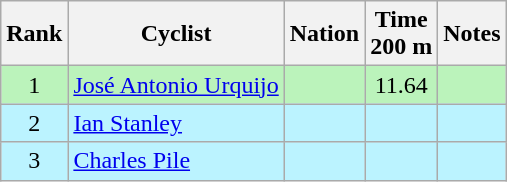<table class="wikitable sortable" style="text-align:center">
<tr>
<th>Rank</th>
<th>Cyclist</th>
<th>Nation</th>
<th>Time<br>200 m</th>
<th>Notes</th>
</tr>
<tr bgcolor=bbf3bb>
<td>1</td>
<td align=left><a href='#'>José Antonio Urquijo</a></td>
<td align=left></td>
<td>11.64</td>
<td></td>
</tr>
<tr bgcolor=bbf3ff>
<td>2</td>
<td align=left><a href='#'>Ian Stanley</a></td>
<td align=left></td>
<td></td>
<td></td>
</tr>
<tr bgcolor=bbf3ff>
<td>3</td>
<td align=left><a href='#'>Charles Pile</a></td>
<td align=left></td>
<td></td>
<td></td>
</tr>
</table>
